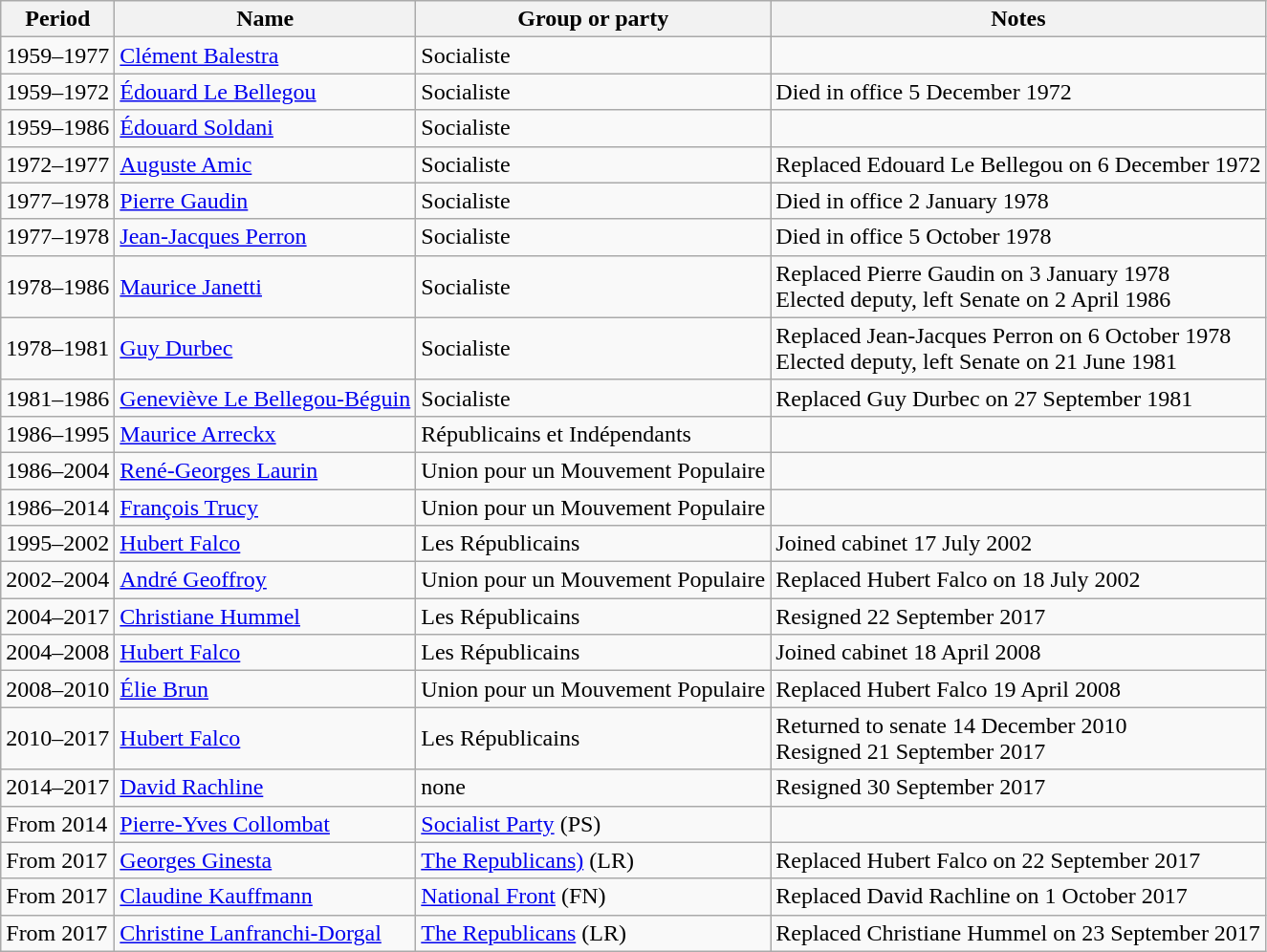<table class="wikitable sortable">
<tr>
<th>Period</th>
<th>Name</th>
<th>Group or party</th>
<th>Notes</th>
</tr>
<tr>
<td>1959–1977</td>
<td><a href='#'>Clément Balestra</a></td>
<td>Socialiste</td>
<td></td>
</tr>
<tr>
<td>1959–1972</td>
<td><a href='#'>Édouard Le Bellegou</a></td>
<td>Socialiste</td>
<td>Died in office 5 December 1972</td>
</tr>
<tr>
<td>1959–1986</td>
<td><a href='#'>Édouard Soldani</a></td>
<td>Socialiste</td>
<td></td>
</tr>
<tr>
<td>1972–1977</td>
<td><a href='#'>Auguste Amic</a></td>
<td>Socialiste</td>
<td>Replaced Edouard Le Bellegou on 6 December 1972</td>
</tr>
<tr>
<td>1977–1978</td>
<td><a href='#'>Pierre Gaudin</a></td>
<td>Socialiste</td>
<td>Died in office 2 January 1978</td>
</tr>
<tr>
<td>1977–1978</td>
<td><a href='#'>Jean-Jacques Perron</a></td>
<td>Socialiste</td>
<td>Died in office 5 October 1978</td>
</tr>
<tr>
<td>1978–1986</td>
<td><a href='#'>Maurice Janetti</a></td>
<td>Socialiste</td>
<td>Replaced Pierre Gaudin on 3 January 1978<br>Elected deputy, left Senate on 2 April 1986</td>
</tr>
<tr>
<td>1978–1981</td>
<td><a href='#'>Guy Durbec</a></td>
<td>Socialiste</td>
<td>Replaced Jean-Jacques Perron on 6 October 1978<br>Elected deputy, left Senate on 21 June 1981</td>
</tr>
<tr>
<td>1981–1986</td>
<td><a href='#'>Geneviève Le Bellegou-Béguin</a></td>
<td>Socialiste</td>
<td>Replaced Guy Durbec on 27 September 1981</td>
</tr>
<tr>
<td>1986–1995</td>
<td><a href='#'>Maurice Arreckx</a></td>
<td>Républicains et Indépendants</td>
<td></td>
</tr>
<tr>
<td>1986–2004</td>
<td><a href='#'>René-Georges Laurin</a></td>
<td>Union pour un Mouvement Populaire</td>
<td></td>
</tr>
<tr>
<td>1986–2014</td>
<td><a href='#'>François Trucy</a></td>
<td>Union pour un Mouvement Populaire</td>
<td></td>
</tr>
<tr>
<td>1995–2002</td>
<td><a href='#'>Hubert Falco</a></td>
<td>Les Républicains</td>
<td>Joined cabinet 17 July 2002</td>
</tr>
<tr>
<td>2002–2004</td>
<td><a href='#'>André Geoffroy</a></td>
<td>Union pour un Mouvement Populaire</td>
<td>Replaced Hubert Falco on 18 July 2002</td>
</tr>
<tr>
<td>2004–2017</td>
<td><a href='#'>Christiane Hummel</a></td>
<td>Les Républicains</td>
<td>Resigned 22 September 2017</td>
</tr>
<tr>
<td>2004–2008</td>
<td><a href='#'>Hubert Falco</a></td>
<td>Les Républicains</td>
<td>Joined cabinet 18 April 2008</td>
</tr>
<tr>
<td>2008–2010</td>
<td><a href='#'>Élie Brun</a></td>
<td>Union pour un Mouvement Populaire</td>
<td>Replaced Hubert Falco 19 April 2008</td>
</tr>
<tr>
<td>2010–2017</td>
<td><a href='#'>Hubert Falco</a></td>
<td>Les Républicains</td>
<td>Returned to senate 14 December 2010<br>Resigned 21 September 2017</td>
</tr>
<tr>
<td>2014–2017</td>
<td><a href='#'>David Rachline</a></td>
<td>none</td>
<td>Resigned 30 September 2017</td>
</tr>
<tr>
<td>From 2014</td>
<td><a href='#'>Pierre-Yves Collombat</a></td>
<td><a href='#'>Socialist Party</a> (PS)</td>
<td></td>
</tr>
<tr>
<td>From 2017</td>
<td><a href='#'>Georges Ginesta</a></td>
<td><a href='#'>The Republicans)</a> (LR)</td>
<td>Replaced Hubert Falco on 22 September 2017</td>
</tr>
<tr>
<td>From 2017</td>
<td><a href='#'>Claudine Kauffmann</a></td>
<td><a href='#'>National Front</a> (FN)</td>
<td>Replaced David Rachline on 1 October 2017</td>
</tr>
<tr>
<td>From 2017</td>
<td><a href='#'>Christine Lanfranchi-Dorgal</a></td>
<td><a href='#'>The Republicans</a> (LR)</td>
<td>Replaced Christiane Hummel on 23 September 2017</td>
</tr>
</table>
